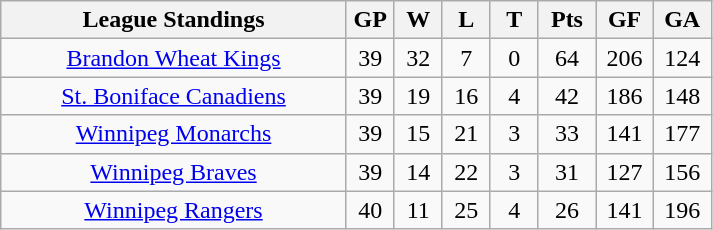<table class="wikitable" style="text-align:center">
<tr>
<th width="45%">League Standings</th>
<th width="6.25%">GP</th>
<th width="6.25%">W</th>
<th width="6.25%">L</th>
<th width="6.25%">T</th>
<th width="7.5%">Pts</th>
<th width="7.5%">GF</th>
<th width="7.5%">GA</th>
</tr>
<tr>
<td><a href='#'>Brandon Wheat Kings</a></td>
<td>39</td>
<td>32</td>
<td>7</td>
<td>0</td>
<td>64</td>
<td>206</td>
<td>124</td>
</tr>
<tr>
<td><a href='#'>St. Boniface Canadiens</a></td>
<td>39</td>
<td>19</td>
<td>16</td>
<td>4</td>
<td>42</td>
<td>186</td>
<td>148</td>
</tr>
<tr>
<td><a href='#'>Winnipeg Monarchs</a></td>
<td>39</td>
<td>15</td>
<td>21</td>
<td>3</td>
<td>33</td>
<td>141</td>
<td>177</td>
</tr>
<tr>
<td><a href='#'>Winnipeg Braves</a></td>
<td>39</td>
<td>14</td>
<td>22</td>
<td>3</td>
<td>31</td>
<td>127</td>
<td>156</td>
</tr>
<tr>
<td><a href='#'>Winnipeg Rangers</a></td>
<td>40</td>
<td>11</td>
<td>25</td>
<td>4</td>
<td>26</td>
<td>141</td>
<td>196</td>
</tr>
</table>
